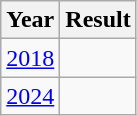<table class="wikitable" style="text-align:center">
<tr>
<th>Year</th>
<th>Result</th>
</tr>
<tr>
<td><a href='#'>2018</a></td>
<td></td>
</tr>
<tr>
<td><a href='#'>2024</a></td>
<td></td>
</tr>
</table>
